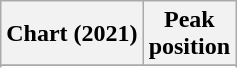<table class="wikitable sortable plainrowheaders" style="text-align:center">
<tr>
<th scope="col">Chart (2021)</th>
<th scope="col">Peak<br>position</th>
</tr>
<tr>
</tr>
<tr>
</tr>
<tr>
</tr>
</table>
